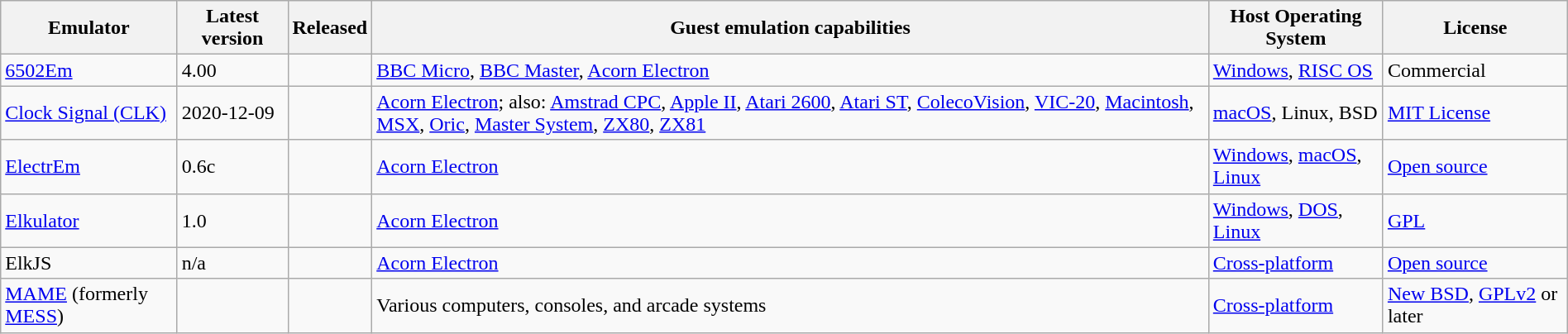<table class="wikitable sortable" style="width:100%">
<tr>
<th>Emulator</th>
<th>Latest version</th>
<th>Released</th>
<th>Guest emulation capabilities</th>
<th>Host Operating System</th>
<th>License</th>
</tr>
<tr>
<td><a href='#'>6502Em</a></td>
<td>4.00</td>
<td></td>
<td><a href='#'>BBC Micro</a>, <a href='#'>BBC Master</a>, <a href='#'>Acorn Electron</a></td>
<td><a href='#'>Windows</a>, <a href='#'>RISC OS</a></td>
<td>Commercial</td>
</tr>
<tr>
<td><a href='#'>Clock Signal (CLK)</a></td>
<td>2020-12-09</td>
<td></td>
<td><a href='#'>Acorn Electron</a>; also: <a href='#'>Amstrad CPC</a>, <a href='#'>Apple II</a>, <a href='#'>Atari 2600</a>, <a href='#'>Atari ST</a>, <a href='#'>ColecoVision</a>, <a href='#'>VIC-20</a>, <a href='#'>Macintosh</a>, <a href='#'>MSX</a>, <a href='#'>Oric</a>, <a href='#'>Master System</a>, <a href='#'>ZX80</a>, <a href='#'>ZX81</a></td>
<td><a href='#'>macOS</a>, Linux, BSD</td>
<td><a href='#'>MIT License</a></td>
</tr>
<tr>
<td><a href='#'>ElectrEm</a></td>
<td>0.6c</td>
<td></td>
<td><a href='#'>Acorn Electron</a></td>
<td><a href='#'>Windows</a>, <a href='#'>macOS</a>, <a href='#'>Linux</a></td>
<td><a href='#'>Open source</a></td>
</tr>
<tr>
<td><a href='#'>Elkulator</a></td>
<td>1.0</td>
<td></td>
<td><a href='#'>Acorn Electron</a></td>
<td><a href='#'>Windows</a>, <a href='#'>DOS</a>, <a href='#'>Linux</a></td>
<td><a href='#'>GPL</a></td>
</tr>
<tr>
<td>ElkJS</td>
<td>n/a</td>
<td></td>
<td><a href='#'>Acorn Electron</a></td>
<td><a href='#'>Cross-platform</a></td>
<td><a href='#'>Open source</a></td>
</tr>
<tr>
<td><a href='#'>MAME</a> (formerly <a href='#'>MESS</a>)</td>
<td></td>
<td></td>
<td>Various computers, consoles, and arcade systems</td>
<td><a href='#'>Cross-platform</a></td>
<td><a href='#'>New BSD</a>, <a href='#'>GPLv2</a> or later</td>
</tr>
</table>
